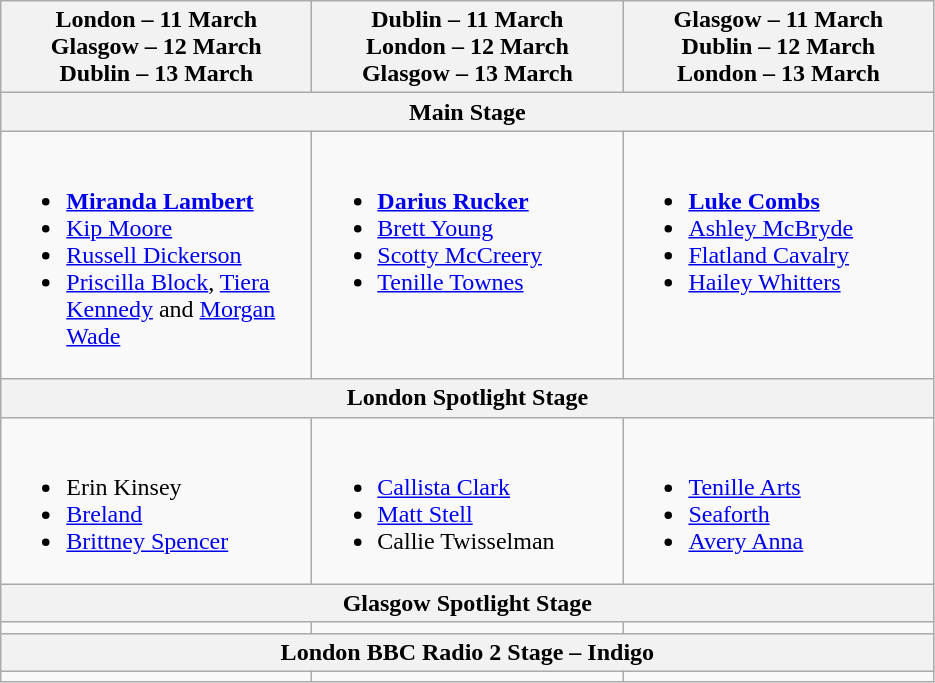<table class="wikitable">
<tr>
<th scope="col" style="width: 200px;">London – 11 March<br>Glasgow – 12 March<br>Dublin – 13 March</th>
<th scope="col" style="width: 200px;">Dublin – 11 March<br>London – 12 March<br>Glasgow – 13 March</th>
<th scope="col" style="width: 200px;">Glasgow – 11 March<br>Dublin – 12 March<br>London – 13 March</th>
</tr>
<tr>
<th colspan="3">Main Stage</th>
</tr>
<tr style="vertical-align: top;">
<td><br><ul><li><strong><a href='#'>Miranda Lambert</a></strong></li><li><a href='#'>Kip Moore</a></li><li><a href='#'>Russell Dickerson</a></li><li><a href='#'>Priscilla Block</a>, <a href='#'>Tiera Kennedy</a> and <a href='#'>Morgan Wade</a></li></ul></td>
<td><br><ul><li><strong><a href='#'>Darius Rucker</a></strong></li><li><a href='#'>Brett Young</a></li><li><a href='#'>Scotty McCreery</a></li><li><a href='#'>Tenille Townes</a></li></ul></td>
<td><br><ul><li><strong><a href='#'>Luke Combs</a></strong></li><li><a href='#'>Ashley McBryde</a></li><li><a href='#'>Flatland Cavalry</a></li><li><a href='#'>Hailey Whitters</a></li></ul></td>
</tr>
<tr>
<th colspan="3">London Spotlight Stage</th>
</tr>
<tr style="vertical-align: top;">
<td><br><ul><li>Erin Kinsey</li><li><a href='#'>Breland</a></li><li><a href='#'>Brittney Spencer</a></li></ul></td>
<td><br><ul><li><a href='#'>Callista Clark</a></li><li><a href='#'>Matt Stell</a></li><li>Callie Twisselman</li></ul></td>
<td><br><ul><li><a href='#'>Tenille Arts</a></li><li><a href='#'>Seaforth</a></li><li><a href='#'>Avery Anna</a></li></ul></td>
</tr>
<tr>
<th colspan="3">Glasgow Spotlight Stage</th>
</tr>
<tr style="vertical-align: top;">
<td></td>
<td></td>
<td></td>
</tr>
<tr>
<th colspan="3">London BBC Radio 2 Stage – Indigo</th>
</tr>
<tr style="vertical-align: top;">
<td></td>
<td></td>
<td></td>
</tr>
</table>
